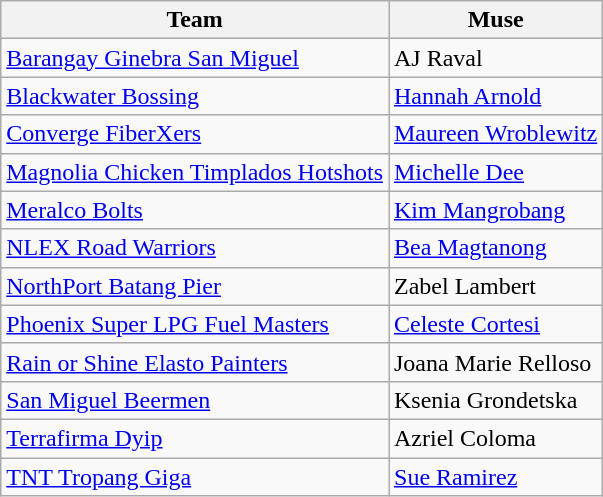<table class="wikitable sortable sortable">
<tr>
<th style= width="50%">Team</th>
<th style= width="60%">Muse</th>
</tr>
<tr>
<td><a href='#'>Barangay Ginebra San Miguel</a></td>
<td>AJ Raval</td>
</tr>
<tr>
<td><a href='#'>Blackwater Bossing</a></td>
<td><a href='#'>Hannah Arnold</a></td>
</tr>
<tr>
<td><a href='#'>Converge FiberXers</a></td>
<td><a href='#'>Maureen Wroblewitz</a></td>
</tr>
<tr>
<td><a href='#'>Magnolia Chicken Timplados Hotshots</a></td>
<td><a href='#'>Michelle Dee</a></td>
</tr>
<tr>
<td><a href='#'>Meralco Bolts</a></td>
<td><a href='#'>Kim Mangrobang</a></td>
</tr>
<tr>
<td><a href='#'>NLEX Road Warriors</a></td>
<td><a href='#'>Bea Magtanong</a></td>
</tr>
<tr>
<td><a href='#'>NorthPort Batang Pier</a></td>
<td>Zabel Lambert</td>
</tr>
<tr>
<td><a href='#'>Phoenix Super LPG Fuel Masters</a></td>
<td><a href='#'>Celeste Cortesi</a></td>
</tr>
<tr>
<td><a href='#'>Rain or Shine Elasto Painters</a></td>
<td>Joana Marie Relloso</td>
</tr>
<tr>
<td><a href='#'>San Miguel Beermen</a></td>
<td>Ksenia Grondetska</td>
</tr>
<tr>
<td><a href='#'>Terrafirma Dyip</a></td>
<td>Azriel Coloma</td>
</tr>
<tr>
<td><a href='#'>TNT Tropang Giga</a></td>
<td><a href='#'>Sue Ramirez</a></td>
</tr>
</table>
